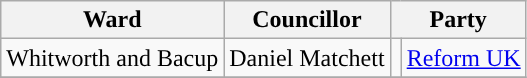<table class="wikitable">
<tr>
<th>Ward</th>
<th>Councillor</th>
<th colspan="2">Party</th>
</tr>
<tr>
<td>Whitworth and Bacup</td>
<td>Daniel Matchett</td>
<td style="background-color: "></td>
<td><a href='#'>Reform UK</a></td>
</tr>
<tr>
</tr>
</table>
